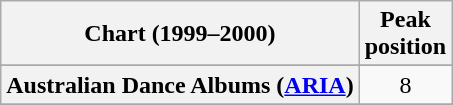<table class="wikitable sortable plainrowheaders" style="text-align:center">
<tr>
<th scope="col">Chart (1999–2000)</th>
<th scope="col">Peak<br>position</th>
</tr>
<tr>
</tr>
<tr>
<th scope="row">Australian Dance Albums (<a href='#'>ARIA</a>)</th>
<td>8</td>
</tr>
<tr>
</tr>
<tr>
</tr>
<tr>
</tr>
<tr>
</tr>
<tr>
</tr>
<tr>
</tr>
<tr>
</tr>
<tr>
</tr>
<tr>
</tr>
<tr>
</tr>
<tr>
</tr>
<tr>
</tr>
<tr>
</tr>
<tr>
</tr>
</table>
